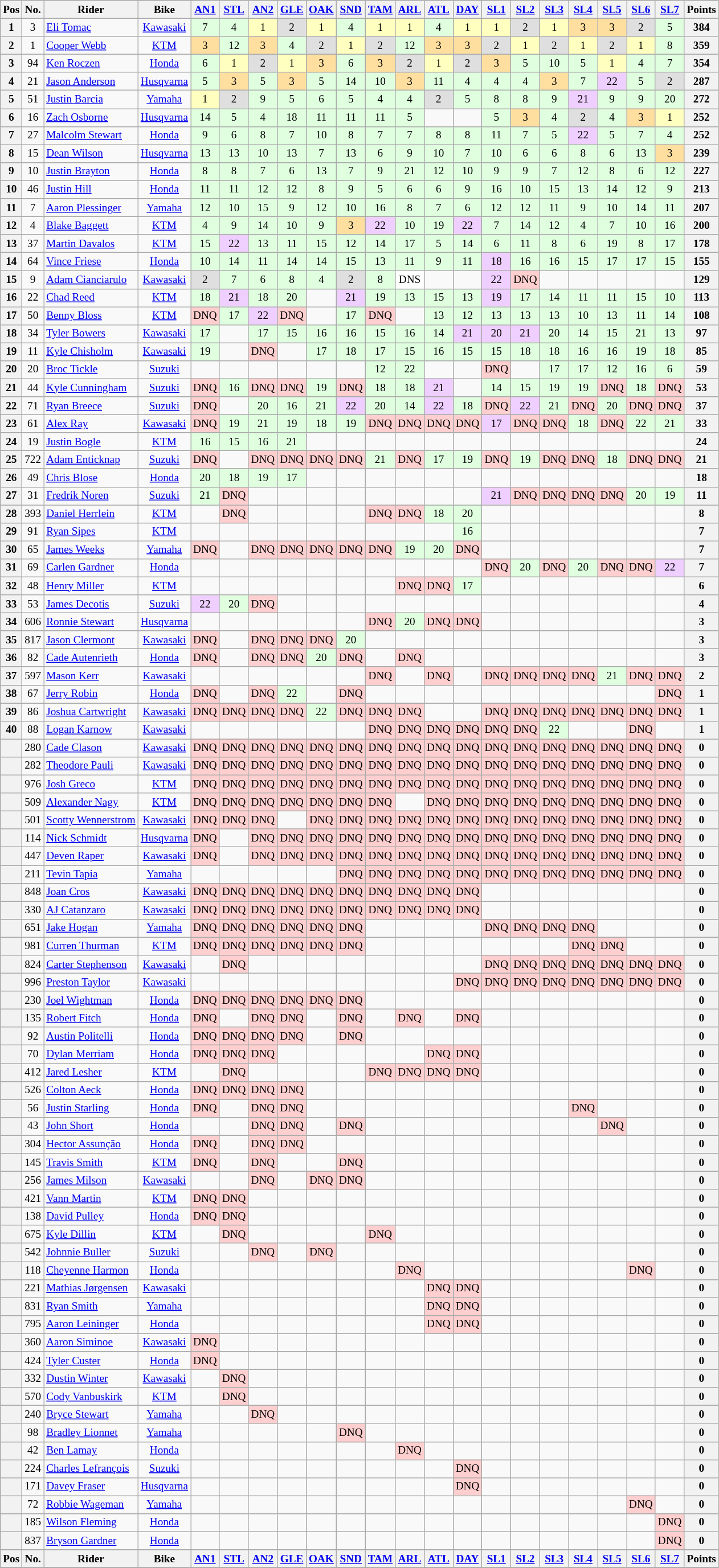<table class="wikitable" style="font-size: 80%; text-align:center">
<tr valign="top">
<th valign="middle">Pos</th>
<th valign="middle">No.</th>
<th valign="middle">Rider</th>
<th valign="middle">Bike</th>
<th><a href='#'>AN1</a><br></th>
<th><a href='#'>STL</a><br></th>
<th><a href='#'>AN2</a><br></th>
<th><a href='#'>GLE</a><br></th>
<th><a href='#'>OAK</a><br></th>
<th><a href='#'>SND</a><br></th>
<th><a href='#'>TAM</a><br></th>
<th><a href='#'>ARL</a><br></th>
<th><a href='#'>ATL</a><br></th>
<th><a href='#'>DAY</a><br></th>
<th><a href='#'>SL1</a><br></th>
<th><a href='#'>SL2</a><br></th>
<th><a href='#'>SL3</a><br></th>
<th><a href='#'>SL4</a><br></th>
<th><a href='#'>SL5</a><br></th>
<th><a href='#'>SL6</a><br></th>
<th><a href='#'>SL7</a><br></th>
<th valign="middle">Points</th>
</tr>
<tr>
<th>1</th>
<td>3</td>
<td align=left> <a href='#'>Eli Tomac</a></td>
<td><a href='#'>Kawasaki</a></td>
<td style="background:#dfffdf;">7</td>
<td style="background:#dfffdf;">4</td>
<td style="background:#ffffbf;">1</td>
<td style="background:#dfdfdf;">2</td>
<td style="background:#ffffbf;">1</td>
<td style="background:#dfffdf;">4</td>
<td style="background:#ffffbf;">1</td>
<td style="background:#ffffbf;">1</td>
<td style="background:#dfffdf;">4</td>
<td style="background:#ffffbf;">1</td>
<td style="background:#ffffbf;">1</td>
<td style="background:#dfdfdf;">2</td>
<td style="background:#ffffbf;">1</td>
<td style="background:#ffdf9f;">3</td>
<td style="background:#ffdf9f;">3</td>
<td style="background:#dfdfdf;">2</td>
<td style="background:#dfffdf;">5</td>
<th>384</th>
</tr>
<tr>
<th>2</th>
<td>1</td>
<td align=left> <a href='#'>Cooper Webb</a></td>
<td><a href='#'>KTM</a></td>
<td style="background:#ffdf9f;">3</td>
<td style="background:#dfffdf;">12</td>
<td style="background:#ffdf9f;">3</td>
<td style="background:#dfffdf;">4</td>
<td style="background:#dfdfdf;">2</td>
<td style="background:#ffffbf;">1</td>
<td style="background:#dfdfdf;">2</td>
<td style="background:#dfffdf;">12</td>
<td style="background:#ffdf9f;">3</td>
<td style="background:#ffdf9f;">3</td>
<td style="background:#dfdfdf;">2</td>
<td style="background:#ffffbf;">1</td>
<td style="background:#dfdfdf;">2</td>
<td style="background:#ffffbf;">1</td>
<td style="background:#dfdfdf;">2</td>
<td style="background:#ffffbf;">1</td>
<td style="background:#dfffdf;">8</td>
<th>359</th>
</tr>
<tr>
<th>3</th>
<td>94</td>
<td align=left> <a href='#'>Ken Roczen</a></td>
<td><a href='#'>Honda</a></td>
<td style="background:#dfffdf;">6</td>
<td style="background:#ffffbf;">1</td>
<td style="background:#dfdfdf;">2</td>
<td style="background:#ffffbf;">1</td>
<td style="background:#ffdf9f;">3</td>
<td style="background:#dfffdf;">6</td>
<td style="background:#ffdf9f;">3</td>
<td style="background:#dfdfdf;">2</td>
<td style="background:#ffffbf;">1</td>
<td style="background:#dfdfdf;">2</td>
<td style="background:#ffdf9f;">3</td>
<td style="background:#dfffdf;">5</td>
<td style="background:#dfffdf;">10</td>
<td style="background:#dfffdf;">5</td>
<td style="background:#ffffbf;">1</td>
<td style="background:#dfffdf;">4</td>
<td style="background:#dfffdf;">7</td>
<th>354</th>
</tr>
<tr>
<th>4</th>
<td>21</td>
<td align=left> <a href='#'>Jason Anderson</a></td>
<td><a href='#'>Husqvarna</a></td>
<td style="background:#dfffdf;">5</td>
<td style="background:#ffdf9f;">3</td>
<td style="background:#dfffdf;">5</td>
<td style="background:#ffdf9f;">3</td>
<td style="background:#dfffdf;">5</td>
<td style="background:#dfffdf;">14</td>
<td style="background:#dfffdf;">10</td>
<td style="background:#ffdf9f;">3</td>
<td style="background:#dfffdf;">11</td>
<td style="background:#dfffdf;">4</td>
<td style="background:#dfffdf;">4</td>
<td style="background:#dfffdf;">4</td>
<td style="background:#ffdf9f;">3</td>
<td style="background:#dfffdf;">7</td>
<td style="background:#efcfff;">22</td>
<td style="background:#dfffdf;">5</td>
<td style="background:#dfdfdf;">2</td>
<th>287</th>
</tr>
<tr>
<th>5</th>
<td>51</td>
<td align=left> <a href='#'>Justin Barcia</a></td>
<td><a href='#'>Yamaha</a></td>
<td style="background:#ffffbf;">1</td>
<td style="background:#dfdfdf;">2</td>
<td style="background:#dfffdf;">9</td>
<td style="background:#dfffdf;">5</td>
<td style="background:#dfffdf;">6</td>
<td style="background:#dfffdf;">5</td>
<td style="background:#dfffdf;">4</td>
<td style="background:#dfffdf;">4</td>
<td style="background:#dfdfdf;">2</td>
<td style="background:#dfffdf;">5</td>
<td style="background:#dfffdf;">8</td>
<td style="background:#dfffdf;">8</td>
<td style="background:#dfffdf;">9</td>
<td style="background:#efcfff;">21</td>
<td style="background:#dfffdf;">9</td>
<td style="background:#dfffdf;">9</td>
<td style="background:#dfffdf;">20</td>
<th>272</th>
</tr>
<tr>
<th>6</th>
<td>16</td>
<td align=left> <a href='#'>Zach Osborne</a></td>
<td><a href='#'>Husqvarna</a></td>
<td style="background:#dfffdf;">14</td>
<td style="background:#dfffdf;">5</td>
<td style="background:#dfffdf;">4</td>
<td style="background:#dfffdf;">18</td>
<td style="background:#dfffdf;">11</td>
<td style="background:#dfffdf;">11</td>
<td style="background:#dfffdf;">11</td>
<td style="background:#dfffdf;">5</td>
<td></td>
<td></td>
<td style="background:#dfffdf;">5</td>
<td style="background:#ffdf9f;">3</td>
<td style="background:#dfffdf;">4</td>
<td style="background:#dfdfdf;">2</td>
<td style="background:#dfffdf;">4</td>
<td style="background:#ffdf9f;">3</td>
<td style="background:#ffffbf;">1</td>
<th>252</th>
</tr>
<tr>
<th>7</th>
<td>27</td>
<td align=left> <a href='#'>Malcolm Stewart</a></td>
<td><a href='#'>Honda</a></td>
<td style="background:#dfffdf;">9</td>
<td style="background:#dfffdf;">6</td>
<td style="background:#dfffdf;">8</td>
<td style="background:#dfffdf;">7</td>
<td style="background:#dfffdf;">10</td>
<td style="background:#dfffdf;">8</td>
<td style="background:#dfffdf;">7</td>
<td style="background:#dfffdf;">7</td>
<td style="background:#dfffdf;">8</td>
<td style="background:#dfffdf;">8</td>
<td style="background:#dfffdf;">11</td>
<td style="background:#dfffdf;">7</td>
<td style="background:#dfffdf;">5</td>
<td style="background:#efcfff;">22</td>
<td style="background:#dfffdf;">5</td>
<td style="background:#dfffdf;">7</td>
<td style="background:#dfffdf;">4</td>
<th>252</th>
</tr>
<tr>
<th>8</th>
<td>15</td>
<td align=left> <a href='#'>Dean Wilson</a></td>
<td><a href='#'>Husqvarna</a></td>
<td style="background:#dfffdf;">13</td>
<td style="background:#dfffdf;">13</td>
<td style="background:#dfffdf;">10</td>
<td style="background:#dfffdf;">13</td>
<td style="background:#dfffdf;">7</td>
<td style="background:#dfffdf;">13</td>
<td style="background:#dfffdf;">6</td>
<td style="background:#dfffdf;">9</td>
<td style="background:#dfffdf;">10</td>
<td style="background:#dfffdf;">7</td>
<td style="background:#dfffdf;">10</td>
<td style="background:#dfffdf;">6</td>
<td style="background:#dfffdf;">6</td>
<td style="background:#dfffdf;">8</td>
<td style="background:#dfffdf;">6</td>
<td style="background:#dfffdf;">13</td>
<td style="background:#ffdf9f;">3</td>
<th>239</th>
</tr>
<tr>
<th>9</th>
<td>10</td>
<td align=left> <a href='#'>Justin Brayton</a></td>
<td><a href='#'>Honda</a></td>
<td style="background:#dfffdf;">8</td>
<td style="background:#dfffdf;">8</td>
<td style="background:#dfffdf;">7</td>
<td style="background:#dfffdf;">6</td>
<td style="background:#dfffdf;">13</td>
<td style="background:#dfffdf;">7</td>
<td style="background:#dfffdf;">9</td>
<td style="background:#dfffdf;">21</td>
<td style="background:#dfffdf;">12</td>
<td style="background:#dfffdf;">10</td>
<td style="background:#dfffdf;">9</td>
<td style="background:#dfffdf;">9</td>
<td style="background:#dfffdf;">7</td>
<td style="background:#dfffdf;">12</td>
<td style="background:#dfffdf;">8</td>
<td style="background:#dfffdf;">6</td>
<td style="background:#dfffdf;">12</td>
<th>227</th>
</tr>
<tr>
<th>10</th>
<td>46</td>
<td align=left> <a href='#'>Justin Hill</a></td>
<td><a href='#'>Honda</a></td>
<td style="background:#dfffdf;">11</td>
<td style="background:#dfffdf;">11</td>
<td style="background:#dfffdf;">12</td>
<td style="background:#dfffdf;">12</td>
<td style="background:#dfffdf;">8</td>
<td style="background:#dfffdf;">9</td>
<td style="background:#dfffdf;">5</td>
<td style="background:#dfffdf;">6</td>
<td style="background:#dfffdf;">6</td>
<td style="background:#dfffdf;">9</td>
<td style="background:#dfffdf;">16</td>
<td style="background:#dfffdf;">10</td>
<td style="background:#dfffdf;">15</td>
<td style="background:#dfffdf;">13</td>
<td style="background:#dfffdf;">14</td>
<td style="background:#dfffdf;">12</td>
<td style="background:#dfffdf;">9</td>
<th>213</th>
</tr>
<tr>
<th>11</th>
<td>7</td>
<td align=left> <a href='#'>Aaron Plessinger</a></td>
<td><a href='#'>Yamaha</a></td>
<td style="background:#dfffdf;">12</td>
<td style="background:#dfffdf;">10</td>
<td style="background:#dfffdf;">15</td>
<td style="background:#dfffdf;">9</td>
<td style="background:#dfffdf;">12</td>
<td style="background:#dfffdf;">10</td>
<td style="background:#dfffdf;">16</td>
<td style="background:#dfffdf;">8</td>
<td style="background:#dfffdf;">7</td>
<td style="background:#dfffdf;">6</td>
<td style="background:#dfffdf;">12</td>
<td style="background:#dfffdf;">12</td>
<td style="background:#dfffdf;">11</td>
<td style="background:#dfffdf;">9</td>
<td style="background:#dfffdf;">10</td>
<td style="background:#dfffdf;">14</td>
<td style="background:#dfffdf;">11</td>
<th>207</th>
</tr>
<tr>
<th>12</th>
<td>4</td>
<td align=left> <a href='#'>Blake Baggett</a></td>
<td><a href='#'>KTM</a></td>
<td style="background:#dfffdf;">4</td>
<td style="background:#dfffdf;">9</td>
<td style="background:#dfffdf;">14</td>
<td style="background:#dfffdf;">10</td>
<td style="background:#dfffdf;">9</td>
<td style="background:#ffdf9f;">3</td>
<td style="background:#efcfff;">22</td>
<td style="background:#dfffdf;">10</td>
<td style="background:#dfffdf;">19</td>
<td style="background:#efcfff;">22</td>
<td style="background:#dfffdf;">7</td>
<td style="background:#dfffdf;">14</td>
<td style="background:#dfffdf;">12</td>
<td style="background:#dfffdf;">4</td>
<td style="background:#dfffdf;">7</td>
<td style="background:#dfffdf;">10</td>
<td style="background:#dfffdf;">16</td>
<th>200</th>
</tr>
<tr>
<th>13</th>
<td>37</td>
<td align=left> <a href='#'>Martin Davalos</a></td>
<td><a href='#'>KTM</a></td>
<td style="background:#dfffdf;">15</td>
<td style="background:#efcfff;">22</td>
<td style="background:#dfffdf;">13</td>
<td style="background:#dfffdf;">11</td>
<td style="background:#dfffdf;">15</td>
<td style="background:#dfffdf;">12</td>
<td style="background:#dfffdf;">14</td>
<td style="background:#dfffdf;">17</td>
<td style="background:#dfffdf;">5</td>
<td style="background:#dfffdf;">14</td>
<td style="background:#dfffdf;">6</td>
<td style="background:#dfffdf;">11</td>
<td style="background:#dfffdf;">8</td>
<td style="background:#dfffdf;">6</td>
<td style="background:#dfffdf;">19</td>
<td style="background:#dfffdf;">8</td>
<td style="background:#dfffdf;">17</td>
<th>178</th>
</tr>
<tr>
<th>14</th>
<td>64</td>
<td align=left> <a href='#'>Vince Friese</a></td>
<td><a href='#'>Honda</a></td>
<td style="background:#dfffdf;">10</td>
<td style="background:#dfffdf;">14</td>
<td style="background:#dfffdf;">11</td>
<td style="background:#dfffdf;">14</td>
<td style="background:#dfffdf;">14</td>
<td style="background:#dfffdf;">15</td>
<td style="background:#dfffdf;">13</td>
<td style="background:#dfffdf;">11</td>
<td style="background:#dfffdf;">9</td>
<td style="background:#dfffdf;">11</td>
<td style="background:#efcfff;">18</td>
<td style="background:#dfffdf;">16</td>
<td style="background:#dfffdf;">16</td>
<td style="background:#dfffdf;">15</td>
<td style="background:#dfffdf;">17</td>
<td style="background:#dfffdf;">17</td>
<td style="background:#dfffdf;">15</td>
<th>155</th>
</tr>
<tr>
<th>15</th>
<td>9</td>
<td align=left> <a href='#'>Adam Cianciarulo</a></td>
<td><a href='#'>Kawasaki</a></td>
<td style="background:#dfdfdf;">2</td>
<td style="background:#dfffdf;">7</td>
<td style="background:#dfffdf;">6</td>
<td style="background:#dfffdf;">8</td>
<td style="background:#dfffdf;">4</td>
<td style="background:#dfdfdf;">2</td>
<td style="background:#dfffdf;">8</td>
<td style="background:#ffffff;">DNS</td>
<td></td>
<td></td>
<td style="background:#efcfff;">22</td>
<td style="background:#ffcfcf;">DNQ</td>
<td></td>
<td></td>
<td></td>
<td></td>
<td></td>
<th>129</th>
</tr>
<tr>
<th>16</th>
<td>22</td>
<td align=left> <a href='#'>Chad Reed</a></td>
<td><a href='#'>KTM</a></td>
<td style="background:#dfffdf;">18</td>
<td style="background:#efcfff;">21</td>
<td style="background:#dfffdf;">18</td>
<td style="background:#dfffdf;">20</td>
<td></td>
<td style="background:#efcfff;">21</td>
<td style="background:#dfffdf;">19</td>
<td style="background:#dfffdf;">13</td>
<td style="background:#dfffdf;">15</td>
<td style="background:#dfffdf;">13</td>
<td style="background:#efcfff;">19</td>
<td style="background:#dfffdf;">17</td>
<td style="background:#dfffdf;">14</td>
<td style="background:#dfffdf;">11</td>
<td style="background:#dfffdf;">11</td>
<td style="background:#dfffdf;">15</td>
<td style="background:#dfffdf;">10</td>
<th>113</th>
</tr>
<tr>
<th>17</th>
<td>50</td>
<td align=left> <a href='#'>Benny Bloss</a></td>
<td><a href='#'>KTM</a></td>
<td style="background:#ffcfcf;">DNQ</td>
<td style="background:#dfffdf;">17</td>
<td style="background:#efcfff;">22</td>
<td style="background:#ffcfcf;">DNQ</td>
<td></td>
<td style="background:#dfffdf;">17</td>
<td style="background:#ffcfcf;">DNQ</td>
<td></td>
<td style="background:#dfffdf;">13</td>
<td style="background:#dfffdf;">12</td>
<td style="background:#dfffdf;">13</td>
<td style="background:#dfffdf;">13</td>
<td style="background:#dfffdf;">13</td>
<td style="background:#dfffdf;">10</td>
<td style="background:#dfffdf;">13</td>
<td style="background:#dfffdf;">11</td>
<td style="background:#dfffdf;">14</td>
<th>108</th>
</tr>
<tr>
<th>18</th>
<td>34</td>
<td align=left> <a href='#'>Tyler Bowers</a></td>
<td><a href='#'>Kawasaki</a></td>
<td style="background:#dfffdf;">17</td>
<td></td>
<td style="background:#dfffdf;">17</td>
<td style="background:#dfffdf;">15</td>
<td style="background:#dfffdf;">16</td>
<td style="background:#dfffdf;">16</td>
<td style="background:#dfffdf;">15</td>
<td style="background:#dfffdf;">16</td>
<td style="background:#dfffdf;">14</td>
<td style="background:#efcfff;">21</td>
<td style="background:#efcfff;">20</td>
<td style="background:#efcfff;">21</td>
<td style="background:#dfffdf;">20</td>
<td style="background:#dfffdf;">14</td>
<td style="background:#dfffdf;">15</td>
<td style="background:#dfffdf;">21</td>
<td style="background:#dfffdf;">13</td>
<th>97</th>
</tr>
<tr>
<th>19</th>
<td>11</td>
<td align=left> <a href='#'>Kyle Chisholm</a></td>
<td><a href='#'>Kawasaki</a></td>
<td style="background:#dfffdf;">19</td>
<td></td>
<td style="background:#ffcfcf;">DNQ</td>
<td></td>
<td style="background:#dfffdf;">17</td>
<td style="background:#dfffdf;">18</td>
<td style="background:#dfffdf;">17</td>
<td style="background:#dfffdf;">15</td>
<td style="background:#dfffdf;">16</td>
<td style="background:#dfffdf;">15</td>
<td style="background:#dfffdf;">15</td>
<td style="background:#dfffdf;">18</td>
<td style="background:#dfffdf;">18</td>
<td style="background:#dfffdf;">16</td>
<td style="background:#dfffdf;">16</td>
<td style="background:#dfffdf;">19</td>
<td style="background:#dfffdf;">18</td>
<th>85</th>
</tr>
<tr>
<th>20</th>
<td>20</td>
<td align=left> <a href='#'>Broc Tickle</a></td>
<td><a href='#'>Suzuki</a></td>
<td></td>
<td></td>
<td></td>
<td></td>
<td></td>
<td></td>
<td style="background:#dfffdf;">12</td>
<td style="background:#dfffdf;">22</td>
<td></td>
<td></td>
<td style="background:#ffcfcf;">DNQ</td>
<td></td>
<td style="background:#dfffdf;">17</td>
<td style="background:#dfffdf;">17</td>
<td style="background:#dfffdf;">12</td>
<td style="background:#dfffdf;">16</td>
<td style="background:#dfffdf;">6</td>
<th>59</th>
</tr>
<tr>
<th>21</th>
<td>44</td>
<td align=left> <a href='#'>Kyle Cunningham</a></td>
<td><a href='#'>Suzuki</a></td>
<td style="background:#ffcfcf;">DNQ</td>
<td style="background:#dfffdf;">16</td>
<td style="background:#ffcfcf;">DNQ</td>
<td style="background:#ffcfcf;">DNQ</td>
<td style="background:#dfffdf;">19</td>
<td style="background:#ffcfcf;">DNQ</td>
<td style="background:#dfffdf;">18</td>
<td style="background:#dfffdf;">18</td>
<td style="background:#efcfff;">21</td>
<td></td>
<td style="background:#dfffdf;">14</td>
<td style="background:#dfffdf;">15</td>
<td style="background:#dfffdf;">19</td>
<td style="background:#dfffdf;">19</td>
<td style="background:#ffcfcf;">DNQ</td>
<td style="background:#dfffdf;">18</td>
<td style="background:#ffcfcf;">DNQ</td>
<th>53</th>
</tr>
<tr>
<th>22</th>
<td>71</td>
<td align=left> <a href='#'>Ryan Breece</a></td>
<td><a href='#'>Suzuki</a></td>
<td style="background:#ffcfcf;">DNQ</td>
<td></td>
<td style="background:#dfffdf;">20</td>
<td style="background:#dfffdf;">16</td>
<td style="background:#dfffdf;">21</td>
<td style="background:#efcfff;">22</td>
<td style="background:#dfffdf;">20</td>
<td style="background:#dfffdf;">14</td>
<td style="background:#efcfff;">22</td>
<td style="background:#dfffdf;">18</td>
<td style="background:#ffcfcf;">DNQ</td>
<td style="background:#efcfff;">22</td>
<td style="background:#dfffdf;">21</td>
<td style="background:#ffcfcf;">DNQ</td>
<td style="background:#dfffdf;">20</td>
<td style="background:#ffcfcf;">DNQ</td>
<td style="background:#ffcfcf;">DNQ</td>
<th>37</th>
</tr>
<tr>
<th>23</th>
<td>61</td>
<td align=left> <a href='#'>Alex Ray</a></td>
<td><a href='#'>Kawasaki</a></td>
<td style="background:#ffcfcf;">DNQ</td>
<td style="background:#dfffdf;">19</td>
<td style="background:#dfffdf;">21</td>
<td style="background:#dfffdf;">19</td>
<td style="background:#dfffdf;">18</td>
<td style="background:#dfffdf;">19</td>
<td style="background:#ffcfcf;">DNQ</td>
<td style="background:#ffcfcf;">DNQ</td>
<td style="background:#ffcfcf;">DNQ</td>
<td style="background:#ffcfcf;">DNQ</td>
<td style="background:#efcfff;">17</td>
<td style="background:#ffcfcf;">DNQ</td>
<td style="background:#ffcfcf;">DNQ</td>
<td style="background:#dfffdf;">18</td>
<td style="background:#ffcfcf;">DNQ</td>
<td style="background:#dfffdf;">22</td>
<td style="background:#dfffdf;">21</td>
<th>33</th>
</tr>
<tr>
<th>24</th>
<td>19</td>
<td align=left> <a href='#'>Justin Bogle</a></td>
<td><a href='#'>KTM</a></td>
<td style="background:#dfffdf;">16</td>
<td style="background:#dfffdf;">15</td>
<td style="background:#dfffdf;">16</td>
<td style="background:#dfffdf;">21</td>
<td></td>
<td></td>
<td></td>
<td></td>
<td></td>
<td></td>
<td></td>
<td></td>
<td></td>
<td></td>
<td></td>
<td></td>
<td></td>
<th>24</th>
</tr>
<tr>
<th>25</th>
<td>722</td>
<td align=left> <a href='#'>Adam Enticknap</a></td>
<td><a href='#'>Suzuki</a></td>
<td style="background:#ffcfcf;">DNQ</td>
<td></td>
<td style="background:#ffcfcf;">DNQ</td>
<td style="background:#ffcfcf;">DNQ</td>
<td style="background:#ffcfcf;">DNQ</td>
<td style="background:#ffcfcf;">DNQ</td>
<td style="background:#dfffdf;">21</td>
<td style="background:#ffcfcf;">DNQ</td>
<td style="background:#dfffdf;">17</td>
<td style="background:#dfffdf;">19</td>
<td style="background:#ffcfcf;">DNQ</td>
<td style="background:#dfffdf;">19</td>
<td style="background:#ffcfcf;">DNQ</td>
<td style="background:#ffcfcf;">DNQ</td>
<td style="background:#dfffdf;">18</td>
<td style="background:#ffcfcf;">DNQ</td>
<td style="background:#ffcfcf;">DNQ</td>
<th>21</th>
</tr>
<tr>
<th>26</th>
<td>49</td>
<td align=left> <a href='#'>Chris Blose</a></td>
<td><a href='#'>Honda</a></td>
<td style="background:#dfffdf;">20</td>
<td style="background:#dfffdf;">18</td>
<td style="background:#dfffdf;">19</td>
<td style="background:#dfffdf;">17</td>
<td></td>
<td></td>
<td></td>
<td></td>
<td></td>
<td></td>
<td></td>
<td></td>
<td></td>
<td></td>
<td></td>
<td></td>
<td></td>
<th>18</th>
</tr>
<tr>
<th>27</th>
<td>31</td>
<td align=left> <a href='#'>Fredrik Noren</a></td>
<td><a href='#'>Suzuki</a></td>
<td style="background:#dfffdf;">21</td>
<td style="background:#ffcfcf;">DNQ</td>
<td></td>
<td></td>
<td></td>
<td></td>
<td></td>
<td></td>
<td></td>
<td></td>
<td style="background:#efcfff;">21</td>
<td style="background:#ffcfcf;">DNQ</td>
<td style="background:#ffcfcf;">DNQ</td>
<td style="background:#ffcfcf;">DNQ</td>
<td style="background:#ffcfcf;">DNQ</td>
<td style="background:#dfffdf;">20</td>
<td style="background:#dfffdf;">19</td>
<th>11</th>
</tr>
<tr>
<th>28</th>
<td>393</td>
<td align=left> <a href='#'>Daniel Herrlein</a></td>
<td><a href='#'>KTM</a></td>
<td></td>
<td style="background:#ffcfcf;">DNQ</td>
<td></td>
<td></td>
<td></td>
<td></td>
<td style="background:#ffcfcf;">DNQ</td>
<td style="background:#ffcfcf;">DNQ</td>
<td style="background:#dfffdf;">18</td>
<td style="background:#dfffdf;">20</td>
<td></td>
<td></td>
<td></td>
<td></td>
<td></td>
<td></td>
<td></td>
<th>8</th>
</tr>
<tr>
<th>29</th>
<td>91</td>
<td align=left> <a href='#'>Ryan Sipes</a></td>
<td><a href='#'>KTM</a></td>
<td></td>
<td></td>
<td></td>
<td></td>
<td></td>
<td></td>
<td></td>
<td></td>
<td></td>
<td style="background:#dfffdf;">16</td>
<td></td>
<td></td>
<td></td>
<td></td>
<td></td>
<td></td>
<td></td>
<th>7</th>
</tr>
<tr>
<th>30</th>
<td>65</td>
<td align=left> <a href='#'>James Weeks</a></td>
<td><a href='#'>Yamaha</a></td>
<td style="background:#ffcfcf;">DNQ</td>
<td></td>
<td style="background:#ffcfcf;">DNQ</td>
<td style="background:#ffcfcf;">DNQ</td>
<td style="background:#ffcfcf;">DNQ</td>
<td style="background:#ffcfcf;">DNQ</td>
<td style="background:#ffcfcf;">DNQ</td>
<td style="background:#dfffdf;">19</td>
<td style="background:#dfffdf;">20</td>
<td style="background:#ffcfcf;">DNQ</td>
<td></td>
<td></td>
<td></td>
<td></td>
<td></td>
<td></td>
<td></td>
<th>7</th>
</tr>
<tr>
<th>31</th>
<td>69</td>
<td align=left> <a href='#'>Carlen Gardner</a></td>
<td><a href='#'>Honda</a></td>
<td></td>
<td></td>
<td></td>
<td></td>
<td></td>
<td></td>
<td></td>
<td></td>
<td></td>
<td></td>
<td style="background:#ffcfcf;">DNQ</td>
<td style="background:#dfffdf;">20</td>
<td style="background:#ffcfcf;">DNQ</td>
<td style="background:#dfffdf;">20</td>
<td style="background:#ffcfcf;">DNQ</td>
<td style="background:#ffcfcf;">DNQ</td>
<td style="background:#efcfff;">22</td>
<th>7</th>
</tr>
<tr>
<th>32</th>
<td>48</td>
<td align=left> <a href='#'>Henry Miller</a></td>
<td><a href='#'>KTM</a></td>
<td></td>
<td></td>
<td></td>
<td></td>
<td></td>
<td></td>
<td></td>
<td style="background:#ffcfcf;">DNQ</td>
<td style="background:#ffcfcf;">DNQ</td>
<td style="background:#dfffdf;">17</td>
<td></td>
<td></td>
<td></td>
<td></td>
<td></td>
<td></td>
<td></td>
<th>6</th>
</tr>
<tr>
<th>33</th>
<td>53</td>
<td align=left> <a href='#'>James Decotis</a></td>
<td><a href='#'>Suzuki</a></td>
<td style="background:#efcfff;">22</td>
<td style="background:#dfffdf;">20</td>
<td style="background:#ffcfcf;">DNQ</td>
<td></td>
<td></td>
<td></td>
<td></td>
<td></td>
<td></td>
<td></td>
<td></td>
<td></td>
<td></td>
<td></td>
<td></td>
<td></td>
<td></td>
<th>4</th>
</tr>
<tr>
<th>34</th>
<td>606</td>
<td align=left> <a href='#'>Ronnie Stewart</a></td>
<td><a href='#'>Husqvarna</a></td>
<td></td>
<td></td>
<td></td>
<td></td>
<td></td>
<td></td>
<td style="background:#ffcfcf;">DNQ</td>
<td style="background:#dfffdf;">20</td>
<td style="background:#ffcfcf;">DNQ</td>
<td style="background:#ffcfcf;">DNQ</td>
<td></td>
<td></td>
<td></td>
<td></td>
<td></td>
<td></td>
<td></td>
<th>3</th>
</tr>
<tr>
<th>35</th>
<td>817</td>
<td align=left> <a href='#'>Jason Clermont</a></td>
<td><a href='#'>Kawasaki</a></td>
<td style="background:#ffcfcf;">DNQ</td>
<td></td>
<td style="background:#ffcfcf;">DNQ</td>
<td style="background:#ffcfcf;">DNQ</td>
<td style="background:#ffcfcf;">DNQ</td>
<td style="background:#dfffdf;">20</td>
<td></td>
<td></td>
<td></td>
<td></td>
<td></td>
<td></td>
<td></td>
<td></td>
<td></td>
<td></td>
<td></td>
<th>3</th>
</tr>
<tr>
<th>36</th>
<td>82</td>
<td align=left> <a href='#'>Cade Autenrieth</a></td>
<td><a href='#'>Honda</a></td>
<td style="background:#ffcfcf;">DNQ</td>
<td></td>
<td style="background:#ffcfcf;">DNQ</td>
<td style="background:#ffcfcf;">DNQ</td>
<td style="background:#dfffdf;">20</td>
<td style="background:#ffcfcf;">DNQ</td>
<td></td>
<td style="background:#ffcfcf;">DNQ</td>
<td></td>
<td></td>
<td></td>
<td></td>
<td></td>
<td></td>
<td></td>
<td></td>
<td></td>
<th>3</th>
</tr>
<tr>
<th>37</th>
<td>597</td>
<td align=left> <a href='#'>Mason Kerr</a></td>
<td><a href='#'>Kawasaki</a></td>
<td></td>
<td></td>
<td></td>
<td></td>
<td></td>
<td></td>
<td style="background:#ffcfcf;">DNQ</td>
<td></td>
<td style="background:#ffcfcf;">DNQ</td>
<td></td>
<td style="background:#ffcfcf;">DNQ</td>
<td style="background:#ffcfcf;">DNQ</td>
<td style="background:#ffcfcf;">DNQ</td>
<td style="background:#ffcfcf;">DNQ</td>
<td style="background:#dfffdf;">21</td>
<td style="background:#ffcfcf;">DNQ</td>
<td style="background:#ffcfcf;">DNQ</td>
<th>2</th>
</tr>
<tr>
<th>38</th>
<td>67</td>
<td align=left> <a href='#'>Jerry Robin</a></td>
<td><a href='#'>Honda</a></td>
<td style="background:#ffcfcf;">DNQ</td>
<td></td>
<td style="background:#ffcfcf;">DNQ</td>
<td style="background:#dfffdf;">22</td>
<td></td>
<td style="background:#ffcfcf;">DNQ</td>
<td></td>
<td></td>
<td></td>
<td></td>
<td></td>
<td></td>
<td></td>
<td></td>
<td></td>
<td></td>
<td style="background:#ffcfcf;">DNQ</td>
<th>1</th>
</tr>
<tr>
<th>39</th>
<td>86</td>
<td align=left> <a href='#'>Joshua Cartwright</a></td>
<td><a href='#'>Kawasaki</a></td>
<td style="background:#ffcfcf;">DNQ</td>
<td style="background:#ffcfcf;">DNQ</td>
<td style="background:#ffcfcf;">DNQ</td>
<td style="background:#ffcfcf;">DNQ</td>
<td style="background:#dfffdf;">22</td>
<td style="background:#ffcfcf;">DNQ</td>
<td style="background:#ffcfcf;">DNQ</td>
<td style="background:#ffcfcf;">DNQ</td>
<td></td>
<td></td>
<td style="background:#ffcfcf;">DNQ</td>
<td style="background:#ffcfcf;">DNQ</td>
<td style="background:#ffcfcf;">DNQ</td>
<td style="background:#ffcfcf;">DNQ</td>
<td style="background:#ffcfcf;">DNQ</td>
<td style="background:#ffcfcf;">DNQ</td>
<td style="background:#ffcfcf;">DNQ</td>
<th>1</th>
</tr>
<tr>
<th>40</th>
<td>88</td>
<td align=left> <a href='#'>Logan Karnow</a></td>
<td><a href='#'>Kawasaki</a></td>
<td></td>
<td></td>
<td></td>
<td></td>
<td></td>
<td></td>
<td style="background:#ffcfcf;">DNQ</td>
<td style="background:#ffcfcf;">DNQ</td>
<td style="background:#ffcfcf;">DNQ</td>
<td style="background:#ffcfcf;">DNQ</td>
<td style="background:#ffcfcf;">DNQ</td>
<td style="background:#ffcfcf;">DNQ</td>
<td style="background:#dfffdf;">22</td>
<td></td>
<td></td>
<td style="background:#ffcfcf;">DNQ</td>
<td></td>
<th>1</th>
</tr>
<tr>
<th></th>
<td>280</td>
<td align=left> <a href='#'>Cade Clason</a></td>
<td><a href='#'>Kawasaki</a></td>
<td style="background:#ffcfcf;">DNQ</td>
<td style="background:#ffcfcf;">DNQ</td>
<td style="background:#ffcfcf;">DNQ</td>
<td style="background:#ffcfcf;">DNQ</td>
<td style="background:#ffcfcf;">DNQ</td>
<td style="background:#ffcfcf;">DNQ</td>
<td style="background:#ffcfcf;">DNQ</td>
<td style="background:#ffcfcf;">DNQ</td>
<td style="background:#ffcfcf;">DNQ</td>
<td style="background:#ffcfcf;">DNQ</td>
<td style="background:#ffcfcf;">DNQ</td>
<td style="background:#ffcfcf;">DNQ</td>
<td style="background:#ffcfcf;">DNQ</td>
<td style="background:#ffcfcf;">DNQ</td>
<td style="background:#ffcfcf;">DNQ</td>
<td style="background:#ffcfcf;">DNQ</td>
<td style="background:#ffcfcf;">DNQ</td>
<th>0</th>
</tr>
<tr>
<th></th>
<td>282</td>
<td align=left> <a href='#'>Theodore Pauli</a></td>
<td><a href='#'>Kawasaki</a></td>
<td style="background:#ffcfcf;">DNQ</td>
<td style="background:#ffcfcf;">DNQ</td>
<td style="background:#ffcfcf;">DNQ</td>
<td style="background:#ffcfcf;">DNQ</td>
<td style="background:#ffcfcf;">DNQ</td>
<td style="background:#ffcfcf;">DNQ</td>
<td style="background:#ffcfcf;">DNQ</td>
<td style="background:#ffcfcf;">DNQ</td>
<td style="background:#ffcfcf;">DNQ</td>
<td style="background:#ffcfcf;">DNQ</td>
<td style="background:#ffcfcf;">DNQ</td>
<td style="background:#ffcfcf;">DNQ</td>
<td style="background:#ffcfcf;">DNQ</td>
<td style="background:#ffcfcf;">DNQ</td>
<td style="background:#ffcfcf;">DNQ</td>
<td style="background:#ffcfcf;">DNQ</td>
<td style="background:#ffcfcf;">DNQ</td>
<th>0</th>
</tr>
<tr>
<th></th>
<td>976</td>
<td align=left> <a href='#'>Josh Greco</a></td>
<td><a href='#'>KTM</a></td>
<td style="background:#ffcfcf;">DNQ</td>
<td style="background:#ffcfcf;">DNQ</td>
<td style="background:#ffcfcf;">DNQ</td>
<td style="background:#ffcfcf;">DNQ</td>
<td style="background:#ffcfcf;">DNQ</td>
<td style="background:#ffcfcf;">DNQ</td>
<td style="background:#ffcfcf;">DNQ</td>
<td style="background:#ffcfcf;">DNQ</td>
<td style="background:#ffcfcf;">DNQ</td>
<td style="background:#ffcfcf;">DNQ</td>
<td style="background:#ffcfcf;">DNQ</td>
<td style="background:#ffcfcf;">DNQ</td>
<td style="background:#ffcfcf;">DNQ</td>
<td style="background:#ffcfcf;">DNQ</td>
<td style="background:#ffcfcf;">DNQ</td>
<td style="background:#ffcfcf;">DNQ</td>
<td style="background:#ffcfcf;">DNQ</td>
<th>0</th>
</tr>
<tr>
<th></th>
<td>509</td>
<td align=left> <a href='#'>Alexander Nagy</a></td>
<td><a href='#'>KTM</a></td>
<td style="background:#ffcfcf;">DNQ</td>
<td style="background:#ffcfcf;">DNQ</td>
<td style="background:#ffcfcf;">DNQ</td>
<td style="background:#ffcfcf;">DNQ</td>
<td style="background:#ffcfcf;">DNQ</td>
<td style="background:#ffcfcf;">DNQ</td>
<td style="background:#ffcfcf;">DNQ</td>
<td></td>
<td style="background:#ffcfcf;">DNQ</td>
<td style="background:#ffcfcf;">DNQ</td>
<td style="background:#ffcfcf;">DNQ</td>
<td style="background:#ffcfcf;">DNQ</td>
<td style="background:#ffcfcf;">DNQ</td>
<td style="background:#ffcfcf;">DNQ</td>
<td style="background:#ffcfcf;">DNQ</td>
<td style="background:#ffcfcf;">DNQ</td>
<td style="background:#ffcfcf;">DNQ</td>
<th>0</th>
</tr>
<tr>
<th></th>
<td>501</td>
<td align=left> <a href='#'>Scotty Wennerstrom</a></td>
<td><a href='#'>Kawasaki</a></td>
<td style="background:#ffcfcf;">DNQ</td>
<td style="background:#ffcfcf;">DNQ</td>
<td style="background:#ffcfcf;">DNQ</td>
<td></td>
<td style="background:#ffcfcf;">DNQ</td>
<td style="background:#ffcfcf;">DNQ</td>
<td style="background:#ffcfcf;">DNQ</td>
<td style="background:#ffcfcf;">DNQ</td>
<td style="background:#ffcfcf;">DNQ</td>
<td style="background:#ffcfcf;">DNQ</td>
<td style="background:#ffcfcf;">DNQ</td>
<td style="background:#ffcfcf;">DNQ</td>
<td style="background:#ffcfcf;">DNQ</td>
<td style="background:#ffcfcf;">DNQ</td>
<td style="background:#ffcfcf;">DNQ</td>
<td style="background:#ffcfcf;">DNQ</td>
<td style="background:#ffcfcf;">DNQ</td>
<th>0</th>
</tr>
<tr>
<th></th>
<td>114</td>
<td align=left> <a href='#'>Nick Schmidt</a></td>
<td><a href='#'>Husqvarna</a></td>
<td style="background:#ffcfcf;">DNQ</td>
<td></td>
<td style="background:#ffcfcf;">DNQ</td>
<td style="background:#ffcfcf;">DNQ</td>
<td style="background:#ffcfcf;">DNQ</td>
<td style="background:#ffcfcf;">DNQ</td>
<td style="background:#ffcfcf;">DNQ</td>
<td style="background:#ffcfcf;">DNQ</td>
<td style="background:#ffcfcf;">DNQ</td>
<td style="background:#ffcfcf;">DNQ</td>
<td style="background:#ffcfcf;">DNQ</td>
<td style="background:#ffcfcf;">DNQ</td>
<td style="background:#ffcfcf;">DNQ</td>
<td style="background:#ffcfcf;">DNQ</td>
<td style="background:#ffcfcf;">DNQ</td>
<td style="background:#ffcfcf;">DNQ</td>
<td style="background:#ffcfcf;">DNQ</td>
<th>0</th>
</tr>
<tr>
<th></th>
<td>447</td>
<td align=left> <a href='#'>Deven Raper</a></td>
<td><a href='#'>Kawasaki</a></td>
<td style="background:#ffcfcf;">DNQ</td>
<td></td>
<td style="background:#ffcfcf;">DNQ</td>
<td style="background:#ffcfcf;">DNQ</td>
<td style="background:#ffcfcf;">DNQ</td>
<td style="background:#ffcfcf;">DNQ</td>
<td style="background:#ffcfcf;">DNQ</td>
<td style="background:#ffcfcf;">DNQ</td>
<td style="background:#ffcfcf;">DNQ</td>
<td style="background:#ffcfcf;">DNQ</td>
<td style="background:#ffcfcf;">DNQ</td>
<td style="background:#ffcfcf;">DNQ</td>
<td style="background:#ffcfcf;">DNQ</td>
<td style="background:#ffcfcf;">DNQ</td>
<td style="background:#ffcfcf;">DNQ</td>
<td style="background:#ffcfcf;">DNQ</td>
<td style="background:#ffcfcf;">DNQ</td>
<th>0</th>
</tr>
<tr>
<th></th>
<td>211</td>
<td align=left> <a href='#'>Tevin Tapia</a></td>
<td><a href='#'>Yamaha</a></td>
<td></td>
<td></td>
<td></td>
<td></td>
<td></td>
<td style="background:#ffcfcf;">DNQ</td>
<td style="background:#ffcfcf;">DNQ</td>
<td style="background:#ffcfcf;">DNQ</td>
<td style="background:#ffcfcf;">DNQ</td>
<td style="background:#ffcfcf;">DNQ</td>
<td style="background:#ffcfcf;">DNQ</td>
<td style="background:#ffcfcf;">DNQ</td>
<td style="background:#ffcfcf;">DNQ</td>
<td style="background:#ffcfcf;">DNQ</td>
<td style="background:#ffcfcf;">DNQ</td>
<td style="background:#ffcfcf;">DNQ</td>
<td style="background:#ffcfcf;">DNQ</td>
<th>0</th>
</tr>
<tr>
<th></th>
<td>848</td>
<td align=left> <a href='#'>Joan Cros</a></td>
<td><a href='#'>Kawasaki</a></td>
<td style="background:#ffcfcf;">DNQ</td>
<td style="background:#ffcfcf;">DNQ</td>
<td style="background:#ffcfcf;">DNQ</td>
<td style="background:#ffcfcf;">DNQ</td>
<td style="background:#ffcfcf;">DNQ</td>
<td style="background:#ffcfcf;">DNQ</td>
<td style="background:#ffcfcf;">DNQ</td>
<td style="background:#ffcfcf;">DNQ</td>
<td style="background:#ffcfcf;">DNQ</td>
<td style="background:#ffcfcf;">DNQ</td>
<td></td>
<td></td>
<td></td>
<td></td>
<td></td>
<td></td>
<td></td>
<th>0</th>
</tr>
<tr>
<th></th>
<td>330</td>
<td align=left> <a href='#'>AJ Catanzaro</a></td>
<td><a href='#'>Kawasaki</a></td>
<td style="background:#ffcfcf;">DNQ</td>
<td style="background:#ffcfcf;">DNQ</td>
<td style="background:#ffcfcf;">DNQ</td>
<td style="background:#ffcfcf;">DNQ</td>
<td style="background:#ffcfcf;">DNQ</td>
<td style="background:#ffcfcf;">DNQ</td>
<td style="background:#ffcfcf;">DNQ</td>
<td style="background:#ffcfcf;">DNQ</td>
<td style="background:#ffcfcf;">DNQ</td>
<td style="background:#ffcfcf;">DNQ</td>
<td></td>
<td></td>
<td></td>
<td></td>
<td></td>
<td></td>
<td></td>
<th>0</th>
</tr>
<tr>
<th></th>
<td>651</td>
<td align=left> <a href='#'>Jake Hogan</a></td>
<td><a href='#'>Yamaha</a></td>
<td style="background:#ffcfcf;">DNQ</td>
<td style="background:#ffcfcf;">DNQ</td>
<td style="background:#ffcfcf;">DNQ</td>
<td style="background:#ffcfcf;">DNQ</td>
<td style="background:#ffcfcf;">DNQ</td>
<td style="background:#ffcfcf;">DNQ</td>
<td></td>
<td></td>
<td></td>
<td></td>
<td style="background:#ffcfcf;">DNQ</td>
<td style="background:#ffcfcf;">DNQ</td>
<td style="background:#ffcfcf;">DNQ</td>
<td style="background:#ffcfcf;">DNQ</td>
<td></td>
<td></td>
<td></td>
<th>0</th>
</tr>
<tr>
<th></th>
<td>981</td>
<td align=left> <a href='#'>Curren Thurman</a></td>
<td><a href='#'>KTM</a></td>
<td style="background:#ffcfcf;">DNQ</td>
<td style="background:#ffcfcf;">DNQ</td>
<td style="background:#ffcfcf;">DNQ</td>
<td style="background:#ffcfcf;">DNQ</td>
<td style="background:#ffcfcf;">DNQ</td>
<td style="background:#ffcfcf;">DNQ</td>
<td></td>
<td></td>
<td></td>
<td></td>
<td></td>
<td></td>
<td></td>
<td style="background:#ffcfcf;">DNQ</td>
<td style="background:#ffcfcf;">DNQ</td>
<td></td>
<td></td>
<th>0</th>
</tr>
<tr>
<th></th>
<td>824</td>
<td align=left> <a href='#'>Carter Stephenson</a></td>
<td><a href='#'>Kawasaki</a></td>
<td></td>
<td style="background:#ffcfcf;">DNQ</td>
<td></td>
<td></td>
<td></td>
<td></td>
<td></td>
<td></td>
<td></td>
<td></td>
<td style="background:#ffcfcf;">DNQ</td>
<td style="background:#ffcfcf;">DNQ</td>
<td style="background:#ffcfcf;">DNQ</td>
<td style="background:#ffcfcf;">DNQ</td>
<td style="background:#ffcfcf;">DNQ</td>
<td style="background:#ffcfcf;">DNQ</td>
<td style="background:#ffcfcf;">DNQ</td>
<th>0</th>
</tr>
<tr>
<th></th>
<td>996</td>
<td align=left> <a href='#'>Preston Taylor</a></td>
<td><a href='#'>Kawasaki</a></td>
<td></td>
<td></td>
<td></td>
<td></td>
<td></td>
<td></td>
<td></td>
<td></td>
<td></td>
<td style="background:#ffcfcf;">DNQ</td>
<td style="background:#ffcfcf;">DNQ</td>
<td style="background:#ffcfcf;">DNQ</td>
<td style="background:#ffcfcf;">DNQ</td>
<td style="background:#ffcfcf;">DNQ</td>
<td style="background:#ffcfcf;">DNQ</td>
<td style="background:#ffcfcf;">DNQ</td>
<td style="background:#ffcfcf;">DNQ</td>
<th>0</th>
</tr>
<tr>
<th></th>
<td>230</td>
<td align=left> <a href='#'>Joel Wightman</a></td>
<td><a href='#'>Honda</a></td>
<td style="background:#ffcfcf;">DNQ</td>
<td style="background:#ffcfcf;">DNQ</td>
<td style="background:#ffcfcf;">DNQ</td>
<td style="background:#ffcfcf;">DNQ</td>
<td style="background:#ffcfcf;">DNQ</td>
<td style="background:#ffcfcf;">DNQ</td>
<td></td>
<td></td>
<td></td>
<td></td>
<td></td>
<td></td>
<td></td>
<td></td>
<td></td>
<td></td>
<td></td>
<th>0</th>
</tr>
<tr>
<th></th>
<td>135</td>
<td align=left> <a href='#'>Robert Fitch</a></td>
<td><a href='#'>Honda</a></td>
<td style="background:#ffcfcf;">DNQ</td>
<td></td>
<td style="background:#ffcfcf;">DNQ</td>
<td style="background:#ffcfcf;">DNQ</td>
<td></td>
<td style="background:#ffcfcf;">DNQ</td>
<td></td>
<td style="background:#ffcfcf;">DNQ</td>
<td></td>
<td style="background:#ffcfcf;">DNQ</td>
<td></td>
<td></td>
<td></td>
<td></td>
<td></td>
<td></td>
<td></td>
<th>0</th>
</tr>
<tr>
<th></th>
<td>92</td>
<td align=left> <a href='#'>Austin Politelli</a></td>
<td><a href='#'>Honda</a></td>
<td style="background:#ffcfcf;">DNQ</td>
<td style="background:#ffcfcf;">DNQ</td>
<td style="background:#ffcfcf;">DNQ</td>
<td style="background:#ffcfcf;">DNQ</td>
<td></td>
<td style="background:#ffcfcf;">DNQ</td>
<td></td>
<td></td>
<td></td>
<td></td>
<td></td>
<td></td>
<td></td>
<td></td>
<td></td>
<td></td>
<td></td>
<th>0</th>
</tr>
<tr>
<th></th>
<td>70</td>
<td align=left> <a href='#'>Dylan Merriam</a></td>
<td><a href='#'>Honda</a></td>
<td style="background:#ffcfcf;">DNQ</td>
<td style="background:#ffcfcf;">DNQ</td>
<td style="background:#ffcfcf;">DNQ</td>
<td></td>
<td></td>
<td></td>
<td></td>
<td></td>
<td style="background:#ffcfcf;">DNQ</td>
<td style="background:#ffcfcf;">DNQ</td>
<td></td>
<td></td>
<td></td>
<td></td>
<td></td>
<td></td>
<td></td>
<th>0</th>
</tr>
<tr>
<th></th>
<td>412</td>
<td align=left> <a href='#'>Jared Lesher</a></td>
<td><a href='#'>KTM</a></td>
<td></td>
<td style="background:#ffcfcf;">DNQ</td>
<td></td>
<td></td>
<td></td>
<td></td>
<td style="background:#ffcfcf;">DNQ</td>
<td style="background:#ffcfcf;">DNQ</td>
<td style="background:#ffcfcf;">DNQ</td>
<td style="background:#ffcfcf;">DNQ</td>
<td></td>
<td></td>
<td></td>
<td></td>
<td></td>
<td></td>
<td></td>
<th>0</th>
</tr>
<tr>
<th></th>
<td>526</td>
<td align=left> <a href='#'>Colton Aeck</a></td>
<td><a href='#'>Honda</a></td>
<td style="background:#ffcfcf;">DNQ</td>
<td style="background:#ffcfcf;">DNQ</td>
<td style="background:#ffcfcf;">DNQ</td>
<td style="background:#ffcfcf;">DNQ</td>
<td></td>
<td></td>
<td></td>
<td></td>
<td></td>
<td></td>
<td></td>
<td></td>
<td></td>
<td></td>
<td></td>
<td></td>
<td></td>
<th>0</th>
</tr>
<tr>
<th></th>
<td>56</td>
<td align=left> <a href='#'>Justin Starling</a></td>
<td><a href='#'>Honda</a></td>
<td style="background:#ffcfcf;">DNQ</td>
<td></td>
<td style="background:#ffcfcf;">DNQ</td>
<td style="background:#ffcfcf;">DNQ</td>
<td></td>
<td></td>
<td></td>
<td></td>
<td></td>
<td></td>
<td></td>
<td></td>
<td></td>
<td style="background:#ffcfcf;">DNQ</td>
<td></td>
<td></td>
<td></td>
<th>0</th>
</tr>
<tr>
<th></th>
<td>43</td>
<td align=left> <a href='#'>John Short</a></td>
<td><a href='#'>Honda</a></td>
<td></td>
<td></td>
<td style="background:#ffcfcf;">DNQ</td>
<td style="background:#ffcfcf;">DNQ</td>
<td></td>
<td style="background:#ffcfcf;">DNQ</td>
<td></td>
<td></td>
<td></td>
<td></td>
<td></td>
<td></td>
<td></td>
<td></td>
<td style="background:#ffcfcf;">DNQ</td>
<td></td>
<td></td>
<th>0</th>
</tr>
<tr>
<th></th>
<td>304</td>
<td align=left> <a href='#'>Hector Assunção</a></td>
<td><a href='#'>Honda</a></td>
<td style="background:#ffcfcf;">DNQ</td>
<td></td>
<td style="background:#ffcfcf;">DNQ</td>
<td style="background:#ffcfcf;">DNQ</td>
<td></td>
<td></td>
<td></td>
<td></td>
<td></td>
<td></td>
<td></td>
<td></td>
<td></td>
<td></td>
<td></td>
<td></td>
<td></td>
<th>0</th>
</tr>
<tr>
<th></th>
<td>145</td>
<td align=left> <a href='#'>Travis Smith</a></td>
<td><a href='#'>KTM</a></td>
<td style="background:#ffcfcf;">DNQ</td>
<td></td>
<td style="background:#ffcfcf;">DNQ</td>
<td></td>
<td></td>
<td style="background:#ffcfcf;">DNQ</td>
<td></td>
<td></td>
<td></td>
<td></td>
<td></td>
<td></td>
<td></td>
<td></td>
<td></td>
<td></td>
<td></td>
<th>0</th>
</tr>
<tr>
<th></th>
<td>256</td>
<td align=left> <a href='#'>James Milson</a></td>
<td><a href='#'>Kawasaki</a></td>
<td></td>
<td></td>
<td style="background:#ffcfcf;">DNQ</td>
<td></td>
<td style="background:#ffcfcf;">DNQ</td>
<td style="background:#ffcfcf;">DNQ</td>
<td></td>
<td></td>
<td></td>
<td></td>
<td></td>
<td></td>
<td></td>
<td></td>
<td></td>
<td></td>
<td></td>
<th>0</th>
</tr>
<tr>
<th></th>
<td>421</td>
<td align=left> <a href='#'>Vann Martin</a></td>
<td><a href='#'>KTM</a></td>
<td style="background:#ffcfcf;">DNQ</td>
<td style="background:#ffcfcf;">DNQ</td>
<td></td>
<td></td>
<td></td>
<td></td>
<td></td>
<td></td>
<td></td>
<td></td>
<td></td>
<td></td>
<td></td>
<td></td>
<td></td>
<td></td>
<td></td>
<th>0</th>
</tr>
<tr>
<th></th>
<td>138</td>
<td align=left> <a href='#'>David Pulley</a></td>
<td><a href='#'>Honda</a></td>
<td style="background:#ffcfcf;">DNQ</td>
<td style="background:#ffcfcf;">DNQ</td>
<td></td>
<td></td>
<td></td>
<td></td>
<td></td>
<td></td>
<td></td>
<td></td>
<td></td>
<td></td>
<td></td>
<td></td>
<td></td>
<td></td>
<td></td>
<th>0</th>
</tr>
<tr>
<th></th>
<td>675</td>
<td align=left> <a href='#'>Kyle Dillin</a></td>
<td><a href='#'>KTM</a></td>
<td></td>
<td style="background:#ffcfcf;">DNQ</td>
<td></td>
<td></td>
<td></td>
<td></td>
<td style="background:#ffcfcf;">DNQ</td>
<td></td>
<td></td>
<td></td>
<td></td>
<td></td>
<td></td>
<td></td>
<td></td>
<td></td>
<td></td>
<th>0</th>
</tr>
<tr>
<th></th>
<td>542</td>
<td align=left> <a href='#'>Johnnie Buller</a></td>
<td><a href='#'>Suzuki</a></td>
<td></td>
<td></td>
<td style="background:#ffcfcf;">DNQ</td>
<td></td>
<td style="background:#ffcfcf;">DNQ</td>
<td></td>
<td></td>
<td></td>
<td></td>
<td></td>
<td></td>
<td></td>
<td></td>
<td></td>
<td></td>
<td></td>
<td></td>
<th>0</th>
</tr>
<tr>
<th></th>
<td>118</td>
<td align=left> <a href='#'>Cheyenne Harmon</a></td>
<td><a href='#'>Honda</a></td>
<td></td>
<td></td>
<td></td>
<td></td>
<td></td>
<td></td>
<td></td>
<td style="background:#ffcfcf;">DNQ</td>
<td></td>
<td></td>
<td></td>
<td></td>
<td></td>
<td></td>
<td></td>
<td style="background:#ffcfcf;">DNQ</td>
<td></td>
<th>0</th>
</tr>
<tr>
<th></th>
<td>221</td>
<td align=left> <a href='#'>Mathias Jørgensen</a></td>
<td><a href='#'>Kawasaki</a></td>
<td></td>
<td></td>
<td></td>
<td></td>
<td></td>
<td></td>
<td></td>
<td></td>
<td style="background:#ffcfcf;">DNQ</td>
<td style="background:#ffcfcf;">DNQ</td>
<td></td>
<td></td>
<td></td>
<td></td>
<td></td>
<td></td>
<td></td>
<th>0</th>
</tr>
<tr>
<th></th>
<td>831</td>
<td align=left> <a href='#'>Ryan Smith</a></td>
<td><a href='#'>Yamaha</a></td>
<td></td>
<td></td>
<td></td>
<td></td>
<td></td>
<td></td>
<td></td>
<td></td>
<td style="background:#ffcfcf;">DNQ</td>
<td style="background:#ffcfcf;">DNQ</td>
<td></td>
<td></td>
<td></td>
<td></td>
<td></td>
<td></td>
<td></td>
<th>0</th>
</tr>
<tr>
<th></th>
<td>795</td>
<td align=left> <a href='#'>Aaron Leininger</a></td>
<td><a href='#'>Honda</a></td>
<td></td>
<td></td>
<td></td>
<td></td>
<td></td>
<td></td>
<td></td>
<td></td>
<td style="background:#ffcfcf;">DNQ</td>
<td style="background:#ffcfcf;">DNQ</td>
<td></td>
<td></td>
<td></td>
<td></td>
<td></td>
<td></td>
<td></td>
<th>0</th>
</tr>
<tr>
<th></th>
<td>360</td>
<td align=left> <a href='#'>Aaron Siminoe</a></td>
<td><a href='#'>Kawasaki</a></td>
<td style="background:#ffcfcf;">DNQ</td>
<td></td>
<td></td>
<td></td>
<td></td>
<td></td>
<td></td>
<td></td>
<td></td>
<td></td>
<td></td>
<td></td>
<td></td>
<td></td>
<td></td>
<td></td>
<td></td>
<th>0</th>
</tr>
<tr>
<th></th>
<td>424</td>
<td align=left> <a href='#'>Tyler Custer</a></td>
<td><a href='#'>Honda</a></td>
<td style="background:#ffcfcf;">DNQ</td>
<td></td>
<td></td>
<td></td>
<td></td>
<td></td>
<td></td>
<td></td>
<td></td>
<td></td>
<td></td>
<td></td>
<td></td>
<td></td>
<td></td>
<td></td>
<td></td>
<th>0</th>
</tr>
<tr>
<th></th>
<td>332</td>
<td align=left> <a href='#'>Dustin Winter</a></td>
<td><a href='#'>Kawasaki</a></td>
<td></td>
<td style="background:#ffcfcf;">DNQ</td>
<td></td>
<td></td>
<td></td>
<td></td>
<td></td>
<td></td>
<td></td>
<td></td>
<td></td>
<td></td>
<td></td>
<td></td>
<td></td>
<td></td>
<td></td>
<th>0</th>
</tr>
<tr>
<th></th>
<td>570</td>
<td align=left> <a href='#'>Cody Vanbuskirk</a></td>
<td><a href='#'>KTM</a></td>
<td></td>
<td style="background:#ffcfcf;">DNQ</td>
<td></td>
<td></td>
<td></td>
<td></td>
<td></td>
<td></td>
<td></td>
<td></td>
<td></td>
<td></td>
<td></td>
<td></td>
<td></td>
<td></td>
<td></td>
<th>0</th>
</tr>
<tr>
<th></th>
<td>240</td>
<td align=left> <a href='#'>Bryce Stewart</a></td>
<td><a href='#'>Yamaha</a></td>
<td></td>
<td></td>
<td style="background:#ffcfcf;">DNQ</td>
<td></td>
<td></td>
<td></td>
<td></td>
<td></td>
<td></td>
<td></td>
<td></td>
<td></td>
<td></td>
<td></td>
<td></td>
<td></td>
<td></td>
<th>0</th>
</tr>
<tr>
<th></th>
<td>98</td>
<td align=left> <a href='#'>Bradley Lionnet</a></td>
<td><a href='#'>Yamaha</a></td>
<td></td>
<td></td>
<td></td>
<td></td>
<td></td>
<td style="background:#ffcfcf;">DNQ</td>
<td></td>
<td></td>
<td></td>
<td></td>
<td></td>
<td></td>
<td></td>
<td></td>
<td></td>
<td></td>
<td></td>
<th>0</th>
</tr>
<tr>
<th></th>
<td>42</td>
<td align=left> <a href='#'>Ben Lamay</a></td>
<td><a href='#'>Honda</a></td>
<td></td>
<td></td>
<td></td>
<td></td>
<td></td>
<td></td>
<td></td>
<td style="background:#ffcfcf;">DNQ</td>
<td></td>
<td></td>
<td></td>
<td></td>
<td></td>
<td></td>
<td></td>
<td></td>
<td></td>
<th>0</th>
</tr>
<tr>
<th></th>
<td>224</td>
<td align=left> <a href='#'>Charles Lefrançois</a></td>
<td><a href='#'>Suzuki</a></td>
<td></td>
<td></td>
<td></td>
<td></td>
<td></td>
<td></td>
<td></td>
<td></td>
<td></td>
<td style="background:#ffcfcf;">DNQ</td>
<td></td>
<td></td>
<td></td>
<td></td>
<td></td>
<td></td>
<td></td>
<th>0</th>
</tr>
<tr>
<th></th>
<td>171</td>
<td align=left> <a href='#'>Davey Fraser</a></td>
<td><a href='#'>Husqvarna</a></td>
<td></td>
<td></td>
<td></td>
<td></td>
<td></td>
<td></td>
<td></td>
<td></td>
<td></td>
<td style="background:#ffcfcf;">DNQ</td>
<td></td>
<td></td>
<td></td>
<td></td>
<td></td>
<td></td>
<td></td>
<th>0</th>
</tr>
<tr>
<th></th>
<td>72</td>
<td align=left> <a href='#'>Robbie Wageman</a></td>
<td><a href='#'>Yamaha</a></td>
<td></td>
<td></td>
<td></td>
<td></td>
<td></td>
<td></td>
<td></td>
<td></td>
<td></td>
<td></td>
<td></td>
<td></td>
<td></td>
<td></td>
<td></td>
<td style="background:#ffcfcf;">DNQ</td>
<td></td>
<th>0</th>
</tr>
<tr>
<th></th>
<td>185</td>
<td align=left> <a href='#'>Wilson Fleming</a></td>
<td><a href='#'>Honda</a></td>
<td></td>
<td></td>
<td></td>
<td></td>
<td></td>
<td></td>
<td></td>
<td></td>
<td></td>
<td></td>
<td></td>
<td></td>
<td></td>
<td></td>
<td></td>
<td></td>
<td style="background:#ffcfcf;">DNQ</td>
<th>0</th>
</tr>
<tr>
<th></th>
<td>837</td>
<td align=left> <a href='#'>Bryson Gardner</a></td>
<td><a href='#'>Honda</a></td>
<td></td>
<td></td>
<td></td>
<td></td>
<td></td>
<td></td>
<td></td>
<td></td>
<td></td>
<td></td>
<td></td>
<td></td>
<td></td>
<td></td>
<td></td>
<td></td>
<td style="background:#ffcfcf;">DNQ</td>
<th>0</th>
</tr>
<tr>
</tr>
<tr valign="top">
<th valign="middle">Pos</th>
<th valign="middle">No.</th>
<th valign="middle">Rider</th>
<th valign="middle">Bike</th>
<th><a href='#'>AN1</a><br></th>
<th><a href='#'>STL</a><br></th>
<th><a href='#'>AN2</a><br></th>
<th><a href='#'>GLE</a><br></th>
<th><a href='#'>OAK</a><br></th>
<th><a href='#'>SND</a><br></th>
<th><a href='#'>TAM</a><br></th>
<th><a href='#'>ARL</a><br></th>
<th><a href='#'>ATL</a><br></th>
<th><a href='#'>DAY</a><br></th>
<th><a href='#'>SL1</a><br></th>
<th><a href='#'>SL2</a><br></th>
<th><a href='#'>SL3</a><br></th>
<th><a href='#'>SL4</a><br></th>
<th><a href='#'>SL5</a><br></th>
<th><a href='#'>SL6</a><br></th>
<th><a href='#'>SL7</a><br></th>
<th valign="middle">Points</th>
</tr>
<tr>
</tr>
</table>
